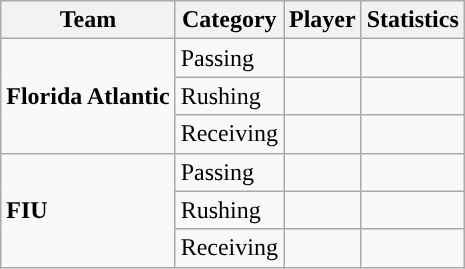<table class="wikitable" style="float: right;">
<tr>
<th>Team</th>
<th>Category</th>
<th>Player</th>
<th>Statistics</th>
</tr>
<tr>
<td rowspan=3><strong>Florida Atlantic</strong></td>
<td>Passing</td>
<td></td>
<td></td>
</tr>
<tr>
<td>Rushing</td>
<td></td>
<td></td>
</tr>
<tr>
<td>Receiving</td>
<td></td>
<td></td>
</tr>
<tr>
<td rowspan=3><strong>FIU</strong></td>
<td>Passing</td>
<td></td>
<td></td>
</tr>
<tr>
<td>Rushing</td>
<td></td>
<td></td>
</tr>
<tr>
<td>Receiving</td>
<td></td>
<td></td>
</tr>
</table>
